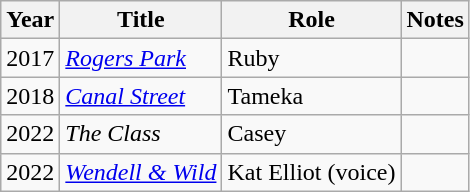<table class="wikitable sortable">
<tr>
<th>Year</th>
<th>Title</th>
<th>Role</th>
<th>Notes</th>
</tr>
<tr>
<td>2017</td>
<td><em><a href='#'>Rogers Park</a></em></td>
<td>Ruby</td>
<td></td>
</tr>
<tr>
<td>2018</td>
<td><em><a href='#'>Canal Street</a></em></td>
<td>Tameka</td>
<td></td>
</tr>
<tr>
<td>2022</td>
<td><em>The Class</em></td>
<td>Casey</td>
<td></td>
</tr>
<tr>
<td>2022</td>
<td><em><a href='#'>Wendell & Wild</a></em></td>
<td>Kat Elliot (voice)</td>
<td></td>
</tr>
</table>
